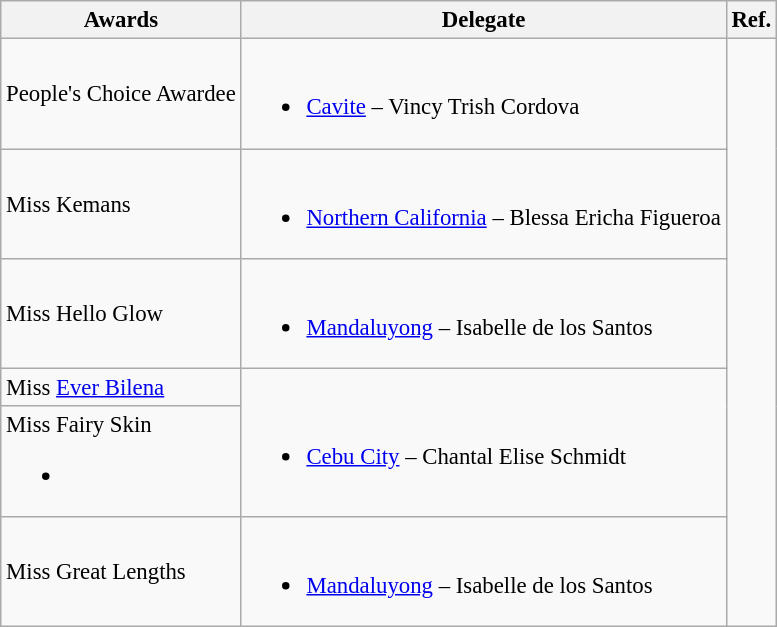<table class="wikitable" style="font-size:95%;">
<tr>
<th>Awards</th>
<th>Delegate</th>
<th>Ref.</th>
</tr>
<tr>
<td>People's Choice Awardee</td>
<td><br><ul><li><a href='#'>Cavite</a> – Vincy Trish Cordova</li></ul></td>
<td rowspan="6"></td>
</tr>
<tr>
<td>Miss Kemans</td>
<td><br><ul><li><a href='#'>Northern California</a> – Blessa Ericha Figueroa</li></ul></td>
</tr>
<tr>
<td>Miss Hello Glow</td>
<td><br><ul><li><a href='#'>Mandaluyong</a> – Isabelle de los Santos</li></ul></td>
</tr>
<tr>
<td>Miss <a href='#'>Ever Bilena</a></td>
<td rowspan="2"><br><ul><li><a href='#'>Cebu City</a> – Chantal Elise Schmidt</li></ul></td>
</tr>
<tr>
<td>Miss Fairy Skin<br><ul><li></li></ul></td>
</tr>
<tr>
<td>Miss Great Lengths</td>
<td><br><ul><li><a href='#'>Mandaluyong</a> – Isabelle de los Santos</li></ul></td>
</tr>
</table>
